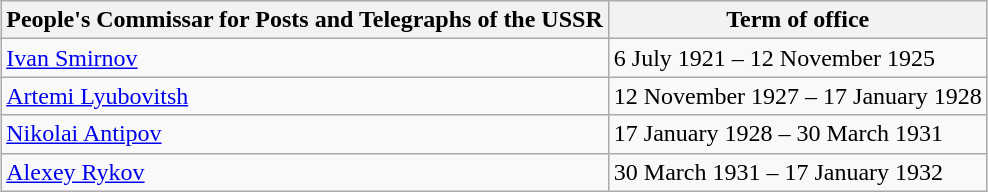<table class="wikitable" style="margin: 1em auto 1em auto;">
<tr style="text-align:center">
<th>People's Commissar for Posts and Telegraphs of the USSR</th>
<th>Term of office</th>
</tr>
<tr>
<td><a href='#'>Ivan Smirnov</a></td>
<td>6 July 1921 – 12 November 1925</td>
</tr>
<tr>
<td><a href='#'>Artemi Lyubovitsh</a></td>
<td>12 November 1927 – 17 January 1928</td>
</tr>
<tr>
<td><a href='#'>Nikolai Antipov</a></td>
<td>17 January 1928 – 30 March 1931</td>
</tr>
<tr>
<td><a href='#'>Alexey Rykov</a></td>
<td>30 March 1931 – 17 January 1932</td>
</tr>
</table>
